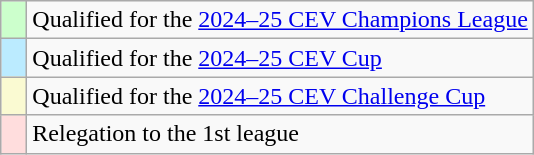<table class="wikitable" style="text-align: left;">
<tr>
<td width=10px bgcolor=#CCFFCC></td>
<td>Qualified for the <a href='#'>2024–25 CEV Champions League</a></td>
</tr>
<tr>
<td width=10px bgcolor=#BBEBFF></td>
<td>Qualified for the <a href='#'>2024–25 CEV Cup</a></td>
</tr>
<tr>
<td width=10px bgcolor=#FAFAD2></td>
<td>Qualified for the <a href='#'>2024–25 CEV Challenge Cup</a></td>
</tr>
<tr>
<td width=10px bgcolor=#FFDDDD></td>
<td>Relegation to the 1st league</td>
</tr>
</table>
